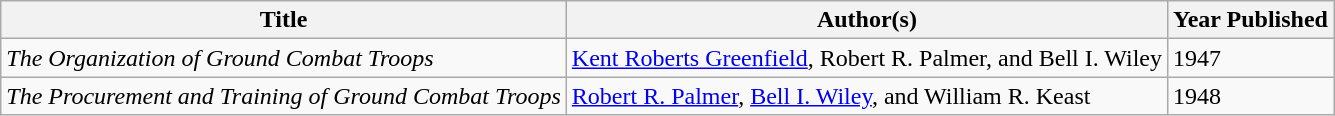<table class="wikitable sortable" border="1">
<tr>
<th>Title</th>
<th>Author(s)</th>
<th>Year Published</th>
</tr>
<tr>
<td><em>The Organization of Ground Combat Troops</em></td>
<td><a href='#'>Kent Roberts Greenfield</a>, Robert R. Palmer, and Bell I. Wiley</td>
<td>1947</td>
</tr>
<tr>
<td><em>The Procurement and Training of Ground Combat Troops</em></td>
<td><a href='#'>Robert R. Palmer</a>, <a href='#'>Bell I. Wiley</a>, and William R. Keast</td>
<td>1948</td>
</tr>
</table>
